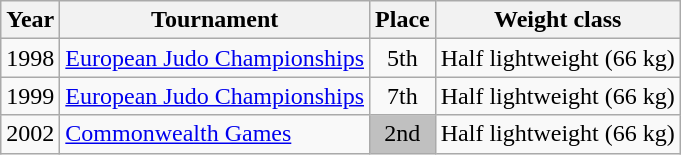<table class=wikitable>
<tr>
<th>Year</th>
<th>Tournament</th>
<th>Place</th>
<th>Weight class</th>
</tr>
<tr>
<td>1998</td>
<td><a href='#'>European Judo Championships</a></td>
<td align="center">5th</td>
<td>Half lightweight (66 kg)</td>
</tr>
<tr>
<td>1999</td>
<td><a href='#'>European Judo Championships</a></td>
<td align="center">7th</td>
<td>Half lightweight (66 kg)</td>
</tr>
<tr>
<td>2002</td>
<td><a href='#'>Commonwealth Games</a></td>
<td bgcolor="silver" align="center">2nd</td>
<td>Half lightweight (66 kg)</td>
</tr>
</table>
